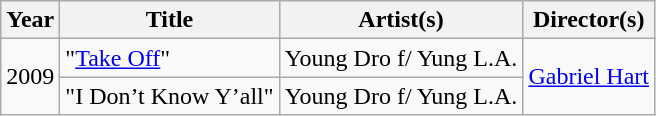<table class="wikitable">
<tr>
<th>Year</th>
<th>Title</th>
<th>Artist(s)</th>
<th>Director(s)</th>
</tr>
<tr>
<td rowspan="2">2009</td>
<td>"<a href='#'>Take Off</a>"</td>
<td>Young Dro f/ Yung L.A.</td>
<td rowspan="2"><a href='#'>Gabriel Hart</a></td>
</tr>
<tr>
<td>"I Don’t Know Y’all"</td>
<td>Young Dro f/ Yung L.A.</td>
</tr>
</table>
